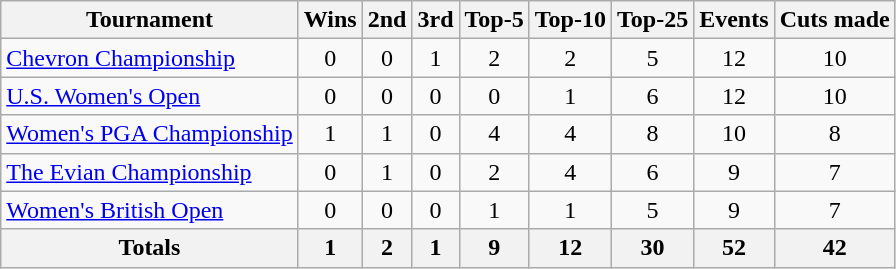<table class=wikitable style=text-align:center>
<tr>
<th>Tournament</th>
<th>Wins</th>
<th>2nd</th>
<th>3rd</th>
<th>Top-5</th>
<th>Top-10</th>
<th>Top-25</th>
<th>Events</th>
<th>Cuts made</th>
</tr>
<tr>
<td align=left><a href='#'>Chevron Championship</a></td>
<td>0</td>
<td>0</td>
<td>1</td>
<td>2</td>
<td>2</td>
<td>5</td>
<td>12</td>
<td>10</td>
</tr>
<tr>
<td align=left><a href='#'>U.S. Women's Open</a></td>
<td>0</td>
<td>0</td>
<td>0</td>
<td>0</td>
<td>1</td>
<td>6</td>
<td>12</td>
<td>10</td>
</tr>
<tr>
<td align=left><a href='#'>Women's PGA Championship</a></td>
<td>1</td>
<td>1</td>
<td>0</td>
<td>4</td>
<td>4</td>
<td>8</td>
<td>10</td>
<td>8</td>
</tr>
<tr>
<td align=left><a href='#'>The Evian Championship</a></td>
<td>0</td>
<td>1</td>
<td>0</td>
<td>2</td>
<td>4</td>
<td>6</td>
<td>9</td>
<td>7</td>
</tr>
<tr>
<td align=left><a href='#'>Women's British Open</a></td>
<td>0</td>
<td>0</td>
<td>0</td>
<td>1</td>
<td>1</td>
<td>5</td>
<td>9</td>
<td>7</td>
</tr>
<tr>
<th>Totals</th>
<th>1</th>
<th>2</th>
<th>1</th>
<th>9</th>
<th>12</th>
<th>30</th>
<th>52</th>
<th>42</th>
</tr>
</table>
